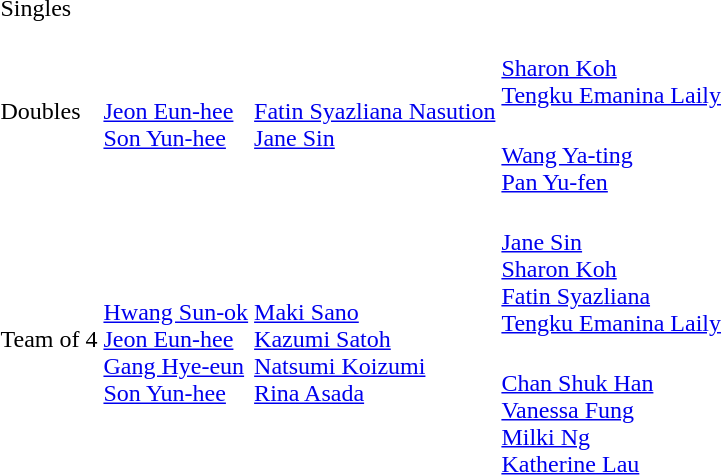<table>
<tr>
<td rowspan=2>Singles</td>
<td rowspan=2></td>
<td rowspan=2></td>
<td></td>
</tr>
<tr>
<td></td>
</tr>
<tr>
<td rowspan=2>Doubles</td>
<td rowspan=2><br><a href='#'>Jeon Eun-hee</a><br><a href='#'>Son Yun-hee</a></td>
<td rowspan=2><br><a href='#'>Fatin Syazliana Nasution</a><br><a href='#'>Jane Sin</a></td>
<td><br><a href='#'>Sharon Koh</a><br><a href='#'>Tengku Emanina Laily</a></td>
</tr>
<tr>
<td><br><a href='#'>Wang Ya-ting</a><br><a href='#'>Pan Yu-fen</a></td>
</tr>
<tr>
<td rowspan=2>Team of 4</td>
<td rowspan=2><br><a href='#'>Hwang Sun-ok</a><br><a href='#'>Jeon Eun-hee</a><br><a href='#'>Gang Hye-eun</a><br><a href='#'>Son Yun-hee</a></td>
<td rowspan=2><br><a href='#'>Maki Sano</a><br><a href='#'>Kazumi Satoh</a><br><a href='#'>Natsumi Koizumi</a><br><a href='#'>Rina Asada</a></td>
<td><br><a href='#'>Jane Sin</a><br><a href='#'>Sharon Koh</a><br><a href='#'>Fatin Syazliana</a><br><a href='#'>Tengku Emanina Laily</a></td>
</tr>
<tr>
<td><br><a href='#'>Chan Shuk Han</a><br><a href='#'>Vanessa Fung</a><br><a href='#'>Milki Ng</a><br><a href='#'>Katherine Lau</a></td>
</tr>
</table>
